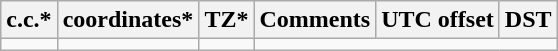<table class="wikitable sortable">
<tr>
<th>c.c.*</th>
<th>coordinates*</th>
<th>TZ*</th>
<th>Comments</th>
<th>UTC offset</th>
<th>DST</th>
</tr>
<tr --->
<td></td>
<td></td>
<td></td>
</tr>
</table>
